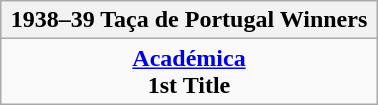<table class="wikitable" style="text-align: center; margin: 0 auto; width: 20%">
<tr>
<th>1938–39 Taça de Portugal Winners</th>
</tr>
<tr>
<td><strong><a href='#'>Académica</a></strong><br><strong>1st Title</strong></td>
</tr>
</table>
